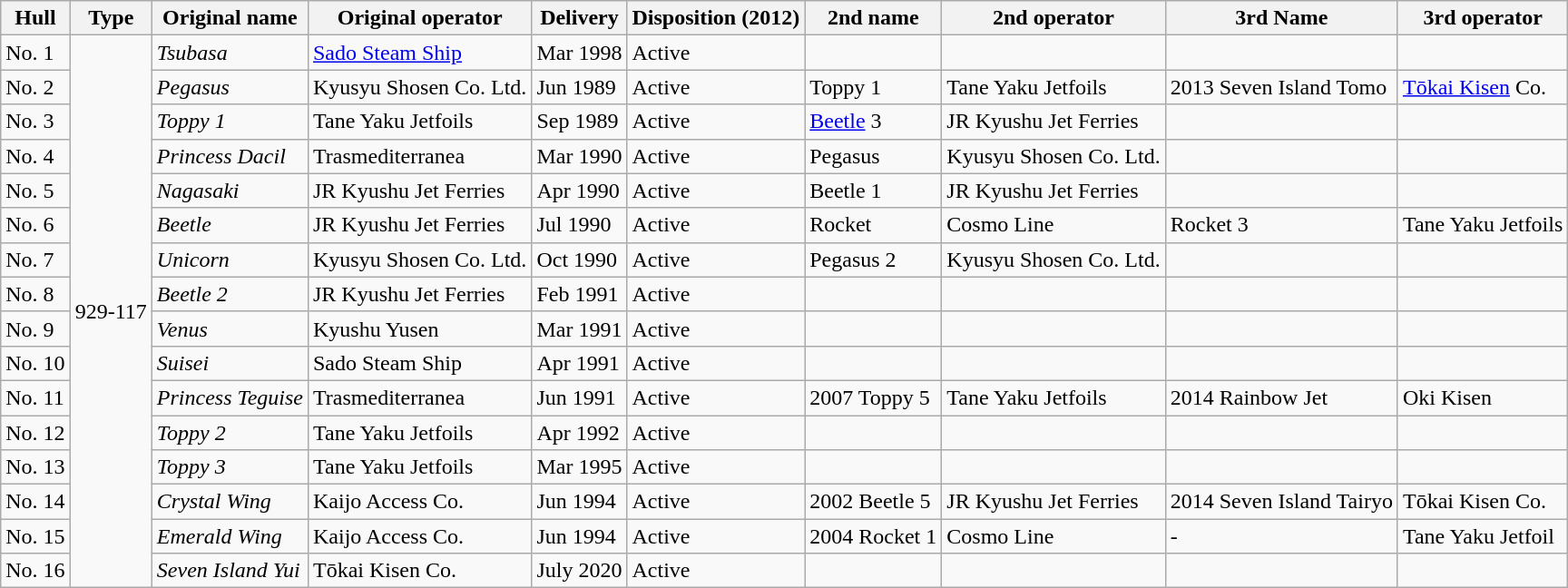<table class="wikitable">
<tr>
<th>Hull</th>
<th>Type</th>
<th>Original name</th>
<th>Original operator</th>
<th>Delivery</th>
<th>Disposition (2012)</th>
<th>2nd name</th>
<th>2nd operator</th>
<th>3rd Name</th>
<th>3rd operator</th>
</tr>
<tr>
<td>No. 1</td>
<td rowspan="16">929-117</td>
<td><em>Tsubasa</em></td>
<td><a href='#'>Sado Steam Ship</a></td>
<td>Mar 1998</td>
<td>Active</td>
<td></td>
<td></td>
<td></td>
<td></td>
</tr>
<tr>
<td>No. 2</td>
<td><em>Pegasus</em></td>
<td>Kyusyu Shosen Co. Ltd.</td>
<td>Jun 1989</td>
<td>Active</td>
<td>Toppy 1</td>
<td>Tane Yaku Jetfoils</td>
<td>2013 Seven Island Tomo</td>
<td><a href='#'>Tōkai Kisen</a> Co.</td>
</tr>
<tr>
<td>No. 3</td>
<td><em>Toppy 1</em></td>
<td>Tane Yaku Jetfoils</td>
<td>Sep 1989</td>
<td>Active</td>
<td><a href='#'>Beetle</a> 3</td>
<td>JR Kyushu Jet Ferries</td>
<td></td>
<td></td>
</tr>
<tr>
<td>No. 4</td>
<td><em>Princess Dacil</em></td>
<td>Trasmediterranea</td>
<td>Mar 1990</td>
<td>Active</td>
<td>Pegasus</td>
<td>Kyusyu Shosen Co. Ltd.</td>
<td></td>
<td></td>
</tr>
<tr>
<td>No. 5</td>
<td><em>Nagasaki</em></td>
<td>JR Kyushu Jet Ferries</td>
<td>Apr 1990</td>
<td>Active</td>
<td>Beetle 1</td>
<td>JR Kyushu Jet Ferries</td>
<td></td>
<td></td>
</tr>
<tr>
<td>No. 6</td>
<td><em>Beetle</em></td>
<td>JR Kyushu Jet Ferries</td>
<td>Jul 1990</td>
<td>Active</td>
<td>Rocket</td>
<td>Cosmo Line</td>
<td>Rocket 3</td>
<td>Tane Yaku Jetfoils</td>
</tr>
<tr>
<td>No. 7</td>
<td><em>Unicorn</em></td>
<td>Kyusyu Shosen Co. Ltd.</td>
<td>Oct 1990</td>
<td>Active</td>
<td>Pegasus 2</td>
<td>Kyusyu Shosen Co. Ltd.</td>
<td></td>
<td></td>
</tr>
<tr>
<td>No. 8</td>
<td><em>Beetle 2</em></td>
<td>JR Kyushu Jet Ferries</td>
<td>Feb 1991</td>
<td>Active</td>
<td></td>
<td></td>
<td></td>
<td></td>
</tr>
<tr>
<td>No. 9</td>
<td><em>Venus</em></td>
<td>Kyushu Yusen</td>
<td>Mar 1991</td>
<td>Active</td>
<td></td>
<td></td>
<td></td>
<td></td>
</tr>
<tr>
<td>No. 10</td>
<td><em>Suisei</em></td>
<td>Sado Steam Ship</td>
<td>Apr 1991</td>
<td>Active</td>
<td></td>
<td></td>
<td></td>
<td></td>
</tr>
<tr>
<td>No. 11</td>
<td><em>Princess Teguise</em></td>
<td>Trasmediterranea</td>
<td>Jun 1991</td>
<td>Active</td>
<td>2007 Toppy 5</td>
<td>Tane Yaku Jetfoils</td>
<td>2014 Rainbow Jet</td>
<td>Oki Kisen</td>
</tr>
<tr>
<td>No. 12</td>
<td><em>Toppy 2</em></td>
<td>Tane Yaku Jetfoils</td>
<td>Apr 1992</td>
<td>Active</td>
<td></td>
<td></td>
<td></td>
<td></td>
</tr>
<tr>
<td>No. 13</td>
<td><em>Toppy 3</em></td>
<td>Tane Yaku Jetfoils</td>
<td>Mar 1995</td>
<td>Active</td>
<td></td>
<td></td>
<td></td>
<td></td>
</tr>
<tr>
<td>No. 14</td>
<td><em>Crystal Wing</em></td>
<td>Kaijo Access Co.</td>
<td>Jun 1994</td>
<td>Active</td>
<td>2002 Beetle 5</td>
<td>JR Kyushu Jet Ferries</td>
<td>2014 Seven Island Tairyo</td>
<td>Tōkai Kisen Co.</td>
</tr>
<tr>
<td>No. 15</td>
<td><em>Emerald Wing</em></td>
<td>Kaijo Access Co.</td>
<td>Jun 1994</td>
<td>Active</td>
<td>2004 Rocket 1</td>
<td>Cosmo Line</td>
<td>-</td>
<td>Tane Yaku Jetfoil</td>
</tr>
<tr>
<td>No. 16</td>
<td><em>Seven Island Yui</em></td>
<td>Tōkai Kisen Co.</td>
<td>July 2020</td>
<td>Active</td>
<td></td>
<td></td>
<td></td>
<td></td>
</tr>
</table>
